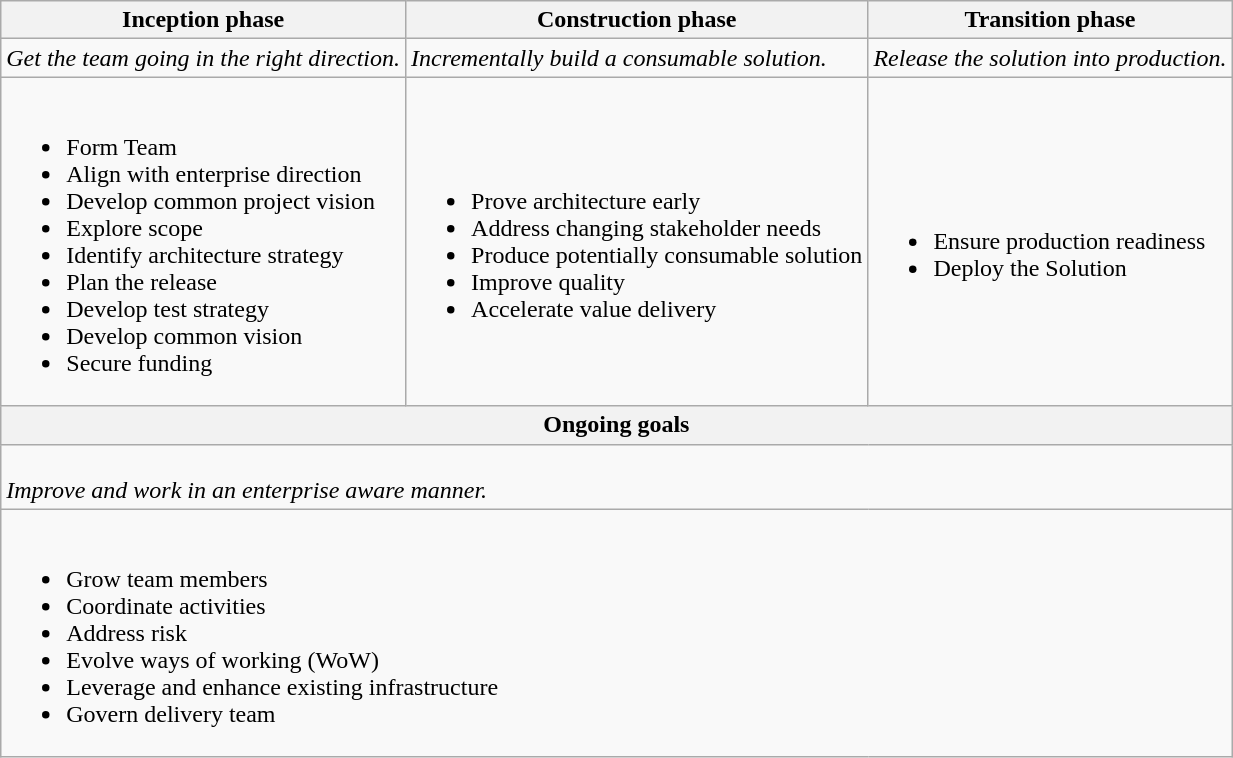<table class="wikitable" valign="top">
<tr>
<th>Inception phase</th>
<th>Construction phase</th>
<th>Transition phase</th>
</tr>
<tr>
<td><em>Get the team going in the right direction.</em></td>
<td><em>Incrementally build a consumable solution.</em></td>
<td><em>Release the solution into production.</em></td>
</tr>
<tr>
<td><br><ul><li>Form Team</li><li>Align with enterprise direction</li><li>Develop common project vision</li><li>Explore scope</li><li>Identify architecture strategy</li><li>Plan the release</li><li>Develop test strategy</li><li>Develop common vision</li><li>Secure funding</li></ul></td>
<td><br><ul><li>Prove architecture early</li><li>Address changing stakeholder needs</li><li>Produce potentially consumable solution</li><li>Improve quality</li><li>Accelerate value delivery</li></ul></td>
<td><br><ul><li>Ensure production readiness</li><li>Deploy the Solution</li></ul></td>
</tr>
<tr>
<th colspan="3">Ongoing goals</th>
</tr>
<tr>
<td colspan="3"><br><em>Improve and work in an enterprise aware manner.</em></td>
</tr>
<tr>
<td colspan="3"><br><ul><li>Grow team members</li><li>Coordinate activities</li><li>Address risk</li><li>Evolve ways of working (WoW)</li><li>Leverage and enhance existing infrastructure</li><li>Govern delivery team</li></ul></td>
</tr>
</table>
